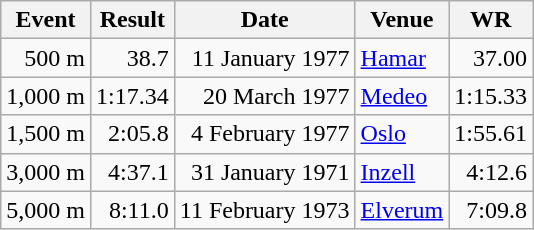<table class="wikitable">
<tr>
<th>Event</th>
<th>Result</th>
<th>Date</th>
<th>Venue</th>
<th>WR</th>
</tr>
<tr align="right">
<td>500 m</td>
<td>38.7</td>
<td>11 January 1977</td>
<td align="left"><a href='#'>Hamar</a></td>
<td>37.00</td>
</tr>
<tr align="right">
<td>1,000 m</td>
<td>1:17.34</td>
<td>20 March 1977</td>
<td align="left"><a href='#'>Medeo</a></td>
<td>1:15.33</td>
</tr>
<tr align="right">
<td>1,500 m</td>
<td>2:05.8</td>
<td>4 February 1977</td>
<td align="left"><a href='#'>Oslo</a></td>
<td>1:55.61</td>
</tr>
<tr align="right">
<td>3,000 m</td>
<td>4:37.1</td>
<td>31 January 1971</td>
<td align="left"><a href='#'>Inzell</a></td>
<td>4:12.6</td>
</tr>
<tr align="right">
<td>5,000 m</td>
<td>8:11.0</td>
<td>11 February 1973</td>
<td align="left"><a href='#'>Elverum</a></td>
<td>7:09.8</td>
</tr>
</table>
